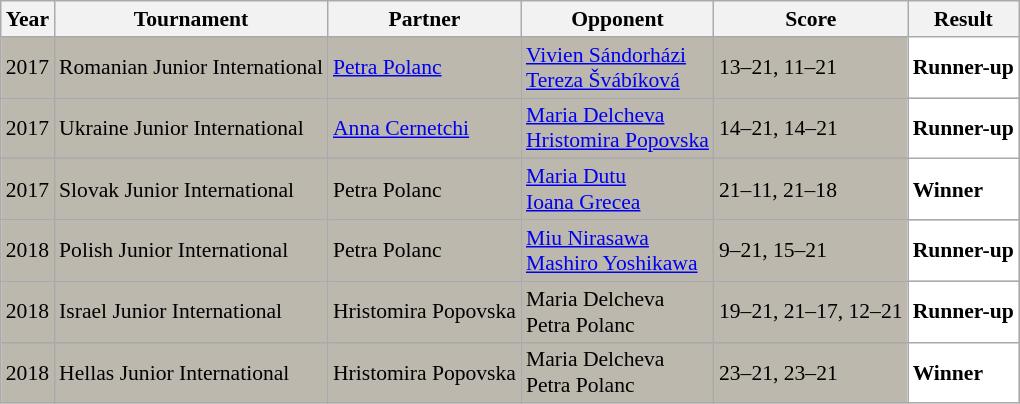<table class="sortable wikitable" style="font-size: 90%;">
<tr>
<th>Year</th>
<th>Tournament</th>
<th>Partner</th>
<th>Opponent</th>
<th>Score</th>
<th>Result</th>
</tr>
<tr style="background:#BDB8AD">
<td align="center">2017</td>
<td align="left">Romanian Junior International</td>
<td align="left"> <a href='#'>Petra Polanc</a></td>
<td align="left"> <a href='#'>Vivien Sándorházi</a><br> <a href='#'>Tereza Švábíková</a></td>
<td align="left">13–21, 11–21</td>
<td style="text-align:left; background:white"> <strong>Runner-up</strong></td>
</tr>
<tr style="background:#BDB8AD">
<td align="center">2017</td>
<td align="left">Ukraine Junior International</td>
<td align="left"> <a href='#'>Anna Cernetchi</a></td>
<td align="left"> <a href='#'>Maria Delcheva</a><br> <a href='#'>Hristomira Popovska</a></td>
<td align="left">14–21, 14–21</td>
<td style="text-align:left; background:white"> <strong>Runner-up</strong></td>
</tr>
<tr style="background:#BDB8AD">
<td align="center">2017</td>
<td align="left">Slovak Junior International</td>
<td align="left"> Petra Polanc</td>
<td align="left"> <a href='#'>Maria Dutu</a><br> <a href='#'>Ioana Grecea</a></td>
<td align="left">21–11, 21–18</td>
<td style="text-align:left; background:white"> <strong>Winner</strong></td>
</tr>
<tr style="background:#BDB8AD">
<td align="center">2018</td>
<td align="left">Polish Junior International</td>
<td align="left"> Petra Polanc</td>
<td align="left"> <a href='#'>Miu Nirasawa</a><br> <a href='#'>Mashiro Yoshikawa</a></td>
<td align="left">9–21, 15–21</td>
<td style="text-align:left; background:white"> <strong>Runner-up</strong></td>
</tr>
<tr style="background:#BDB8AD">
<td align="center">2018</td>
<td align="left">Israel Junior International</td>
<td align="left"> Hristomira Popovska</td>
<td align="left"> Maria Delcheva<br> Petra Polanc</td>
<td align="left">19–21, 21–17, 12–21</td>
<td style="text-align:left; background:white"> <strong>Runner-up</strong></td>
</tr>
<tr style="background:#BDB8AD">
<td align="center">2018</td>
<td align="left">Hellas Junior International</td>
<td align="left"> Hristomira Popovska</td>
<td align="left"> Maria Delcheva<br> Petra Polanc</td>
<td align="left">23–21, 23–21</td>
<td style="text-align:left; background:white"> <strong>Winner</strong></td>
</tr>
</table>
